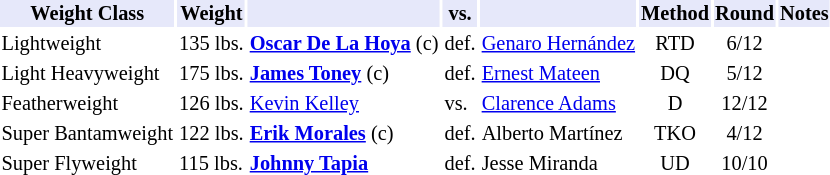<table class="toccolours" style="font-size: 85%;">
<tr>
<th style="background:#e6e8fa; color:#000; text-align:center;">Weight Class</th>
<th style="background:#e6e8fa; color:#000; text-align:center;">Weight</th>
<th style="background:#e6e8fa; color:#000; text-align:center;"></th>
<th style="background:#e6e8fa; color:#000; text-align:center;">vs.</th>
<th style="background:#e6e8fa; color:#000; text-align:center;"></th>
<th style="background:#e6e8fa; color:#000; text-align:center;">Method</th>
<th style="background:#e6e8fa; color:#000; text-align:center;">Round</th>
<th style="background:#e6e8fa; color:#000; text-align:center;">Notes</th>
</tr>
<tr>
<td>Lightweight</td>
<td>135 lbs.</td>
<td><strong><a href='#'>Oscar De La Hoya</a></strong> (c)</td>
<td>def.</td>
<td><a href='#'>Genaro Hernández</a></td>
<td align=center>RTD</td>
<td align=center>6/12</td>
<td></td>
</tr>
<tr>
<td>Light Heavyweight</td>
<td>175 lbs.</td>
<td><strong><a href='#'>James Toney</a></strong> (c)</td>
<td>def.</td>
<td><a href='#'>Ernest Mateen</a></td>
<td align=center>DQ</td>
<td align=center>5/12</td>
<td></td>
</tr>
<tr>
<td>Featherweight</td>
<td>126 lbs.</td>
<td><a href='#'>Kevin Kelley</a></td>
<td>vs.</td>
<td><a href='#'>Clarence Adams</a></td>
<td align=center>D</td>
<td align=center>12/12</td>
<td></td>
</tr>
<tr>
<td>Super Bantamweight</td>
<td>122 lbs.</td>
<td><strong><a href='#'>Erik Morales</a></strong> (c)</td>
<td>def.</td>
<td>Alberto Martínez</td>
<td align=center>TKO</td>
<td align=center>4/12</td>
<td></td>
</tr>
<tr>
<td>Super Flyweight</td>
<td>115 lbs.</td>
<td><strong><a href='#'>Johnny Tapia</a></strong></td>
<td>def.</td>
<td>Jesse Miranda</td>
<td align=center>UD</td>
<td align=center>10/10</td>
</tr>
</table>
